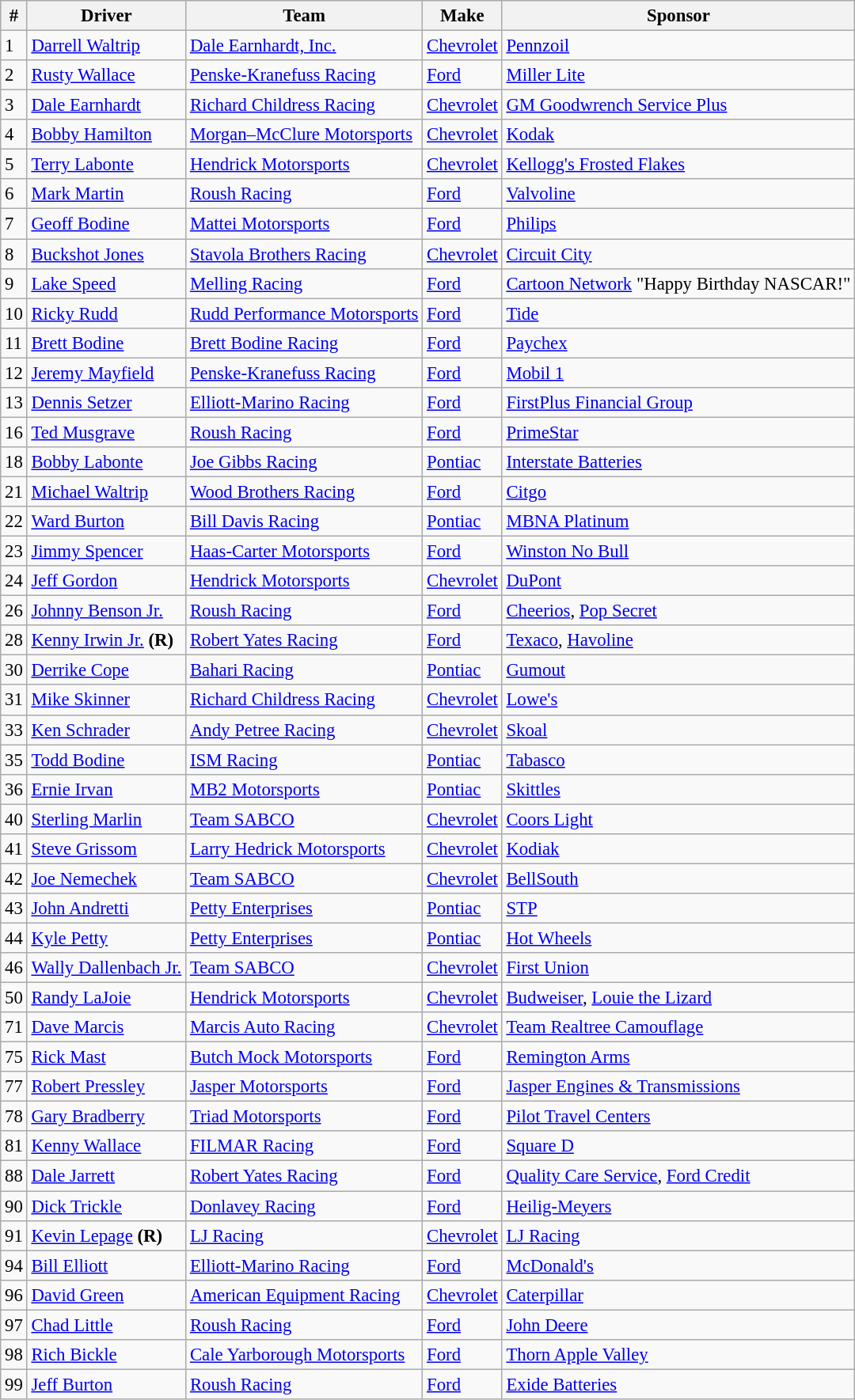<table class="wikitable" style="font-size:95%">
<tr>
<th>#</th>
<th>Driver</th>
<th>Team</th>
<th>Make</th>
<th>Sponsor</th>
</tr>
<tr>
<td>1</td>
<td><a href='#'>Darrell Waltrip</a></td>
<td><a href='#'>Dale Earnhardt, Inc.</a></td>
<td><a href='#'>Chevrolet</a></td>
<td><a href='#'>Pennzoil</a></td>
</tr>
<tr>
<td>2</td>
<td><a href='#'>Rusty Wallace</a></td>
<td><a href='#'>Penske-Kranefuss Racing</a></td>
<td><a href='#'>Ford</a></td>
<td><a href='#'>Miller Lite</a></td>
</tr>
<tr>
<td>3</td>
<td><a href='#'>Dale Earnhardt</a></td>
<td><a href='#'>Richard Childress Racing</a></td>
<td><a href='#'>Chevrolet</a></td>
<td><a href='#'>GM Goodwrench Service Plus</a></td>
</tr>
<tr>
<td>4</td>
<td><a href='#'>Bobby Hamilton</a></td>
<td><a href='#'>Morgan–McClure Motorsports</a></td>
<td><a href='#'>Chevrolet</a></td>
<td><a href='#'>Kodak</a></td>
</tr>
<tr>
<td>5</td>
<td><a href='#'>Terry Labonte</a></td>
<td><a href='#'>Hendrick Motorsports</a></td>
<td><a href='#'>Chevrolet</a></td>
<td><a href='#'>Kellogg's Frosted Flakes</a></td>
</tr>
<tr>
<td>6</td>
<td><a href='#'>Mark Martin</a></td>
<td><a href='#'>Roush Racing</a></td>
<td><a href='#'>Ford</a></td>
<td><a href='#'>Valvoline</a></td>
</tr>
<tr>
<td>7</td>
<td><a href='#'>Geoff Bodine</a></td>
<td><a href='#'>Mattei Motorsports</a></td>
<td><a href='#'>Ford</a></td>
<td><a href='#'>Philips</a></td>
</tr>
<tr>
<td>8</td>
<td><a href='#'>Buckshot Jones</a></td>
<td><a href='#'>Stavola Brothers Racing</a></td>
<td><a href='#'>Chevrolet</a></td>
<td><a href='#'>Circuit City</a></td>
</tr>
<tr>
<td>9</td>
<td><a href='#'>Lake Speed</a></td>
<td><a href='#'>Melling Racing</a></td>
<td><a href='#'>Ford</a></td>
<td><a href='#'>Cartoon Network</a> "Happy Birthday NASCAR!"</td>
</tr>
<tr>
<td>10</td>
<td><a href='#'>Ricky Rudd</a></td>
<td><a href='#'>Rudd Performance Motorsports</a></td>
<td><a href='#'>Ford</a></td>
<td><a href='#'>Tide</a></td>
</tr>
<tr>
<td>11</td>
<td><a href='#'>Brett Bodine</a></td>
<td><a href='#'>Brett Bodine Racing</a></td>
<td><a href='#'>Ford</a></td>
<td><a href='#'>Paychex</a></td>
</tr>
<tr>
<td>12</td>
<td><a href='#'>Jeremy Mayfield</a></td>
<td><a href='#'>Penske-Kranefuss Racing</a></td>
<td><a href='#'>Ford</a></td>
<td><a href='#'>Mobil 1</a></td>
</tr>
<tr>
<td>13</td>
<td><a href='#'>Dennis Setzer</a></td>
<td><a href='#'>Elliott-Marino Racing</a></td>
<td><a href='#'>Ford</a></td>
<td><a href='#'>FirstPlus Financial Group</a></td>
</tr>
<tr>
<td>16</td>
<td><a href='#'>Ted Musgrave</a></td>
<td><a href='#'>Roush Racing</a></td>
<td><a href='#'>Ford</a></td>
<td><a href='#'>PrimeStar</a></td>
</tr>
<tr>
<td>18</td>
<td><a href='#'>Bobby Labonte</a></td>
<td><a href='#'>Joe Gibbs Racing</a></td>
<td><a href='#'>Pontiac</a></td>
<td><a href='#'>Interstate Batteries</a></td>
</tr>
<tr>
<td>21</td>
<td><a href='#'>Michael Waltrip</a></td>
<td><a href='#'>Wood Brothers Racing</a></td>
<td><a href='#'>Ford</a></td>
<td><a href='#'>Citgo</a></td>
</tr>
<tr>
<td>22</td>
<td><a href='#'>Ward Burton</a></td>
<td><a href='#'>Bill Davis Racing</a></td>
<td><a href='#'>Pontiac</a></td>
<td><a href='#'>MBNA Platinum</a></td>
</tr>
<tr>
<td>23</td>
<td><a href='#'>Jimmy Spencer</a></td>
<td><a href='#'>Haas-Carter Motorsports</a></td>
<td><a href='#'>Ford</a></td>
<td><a href='#'>Winston No Bull</a></td>
</tr>
<tr>
<td>24</td>
<td><a href='#'>Jeff Gordon</a></td>
<td><a href='#'>Hendrick Motorsports</a></td>
<td><a href='#'>Chevrolet</a></td>
<td><a href='#'>DuPont</a></td>
</tr>
<tr>
<td>26</td>
<td><a href='#'>Johnny Benson Jr.</a></td>
<td><a href='#'>Roush Racing</a></td>
<td><a href='#'>Ford</a></td>
<td><a href='#'>Cheerios</a>, <a href='#'>Pop Secret</a></td>
</tr>
<tr>
<td>28</td>
<td><a href='#'>Kenny Irwin Jr.</a> <strong>(R)</strong></td>
<td><a href='#'>Robert Yates Racing</a></td>
<td><a href='#'>Ford</a></td>
<td><a href='#'>Texaco</a>, <a href='#'>Havoline</a></td>
</tr>
<tr>
<td>30</td>
<td><a href='#'>Derrike Cope</a></td>
<td><a href='#'>Bahari Racing</a></td>
<td><a href='#'>Pontiac</a></td>
<td><a href='#'>Gumout</a></td>
</tr>
<tr>
<td>31</td>
<td><a href='#'>Mike Skinner</a></td>
<td><a href='#'>Richard Childress Racing</a></td>
<td><a href='#'>Chevrolet</a></td>
<td><a href='#'>Lowe's</a></td>
</tr>
<tr>
<td>33</td>
<td><a href='#'>Ken Schrader</a></td>
<td><a href='#'>Andy Petree Racing</a></td>
<td><a href='#'>Chevrolet</a></td>
<td><a href='#'>Skoal</a></td>
</tr>
<tr>
<td>35</td>
<td><a href='#'>Todd Bodine</a></td>
<td><a href='#'>ISM Racing</a></td>
<td><a href='#'>Pontiac</a></td>
<td><a href='#'>Tabasco</a></td>
</tr>
<tr>
<td>36</td>
<td><a href='#'>Ernie Irvan</a></td>
<td><a href='#'>MB2 Motorsports</a></td>
<td><a href='#'>Pontiac</a></td>
<td><a href='#'>Skittles</a></td>
</tr>
<tr>
<td>40</td>
<td><a href='#'>Sterling Marlin</a></td>
<td><a href='#'>Team SABCO</a></td>
<td><a href='#'>Chevrolet</a></td>
<td><a href='#'>Coors Light</a></td>
</tr>
<tr>
<td>41</td>
<td><a href='#'>Steve Grissom</a></td>
<td><a href='#'>Larry Hedrick Motorsports</a></td>
<td><a href='#'>Chevrolet</a></td>
<td><a href='#'>Kodiak</a></td>
</tr>
<tr>
<td>42</td>
<td><a href='#'>Joe Nemechek</a></td>
<td><a href='#'>Team SABCO</a></td>
<td><a href='#'>Chevrolet</a></td>
<td><a href='#'>BellSouth</a></td>
</tr>
<tr>
<td>43</td>
<td><a href='#'>John Andretti</a></td>
<td><a href='#'>Petty Enterprises</a></td>
<td><a href='#'>Pontiac</a></td>
<td><a href='#'>STP</a></td>
</tr>
<tr>
<td>44</td>
<td><a href='#'>Kyle Petty</a></td>
<td><a href='#'>Petty Enterprises</a></td>
<td><a href='#'>Pontiac</a></td>
<td><a href='#'>Hot Wheels</a></td>
</tr>
<tr>
<td>46</td>
<td><a href='#'>Wally Dallenbach Jr.</a></td>
<td><a href='#'>Team SABCO</a></td>
<td><a href='#'>Chevrolet</a></td>
<td><a href='#'>First Union</a></td>
</tr>
<tr>
<td>50</td>
<td><a href='#'>Randy LaJoie</a></td>
<td><a href='#'>Hendrick Motorsports</a></td>
<td><a href='#'>Chevrolet</a></td>
<td><a href='#'>Budweiser</a>, <a href='#'>Louie the Lizard</a></td>
</tr>
<tr>
<td>71</td>
<td><a href='#'>Dave Marcis</a></td>
<td><a href='#'>Marcis Auto Racing</a></td>
<td><a href='#'>Chevrolet</a></td>
<td><a href='#'>Team Realtree Camouflage</a></td>
</tr>
<tr>
<td>75</td>
<td><a href='#'>Rick Mast</a></td>
<td><a href='#'>Butch Mock Motorsports</a></td>
<td><a href='#'>Ford</a></td>
<td><a href='#'>Remington Arms</a></td>
</tr>
<tr>
<td>77</td>
<td><a href='#'>Robert Pressley</a></td>
<td><a href='#'>Jasper Motorsports</a></td>
<td><a href='#'>Ford</a></td>
<td><a href='#'>Jasper Engines & Transmissions</a></td>
</tr>
<tr>
<td>78</td>
<td><a href='#'>Gary Bradberry</a></td>
<td><a href='#'>Triad Motorsports</a></td>
<td><a href='#'>Ford</a></td>
<td><a href='#'>Pilot Travel Centers</a></td>
</tr>
<tr>
<td>81</td>
<td><a href='#'>Kenny Wallace</a></td>
<td><a href='#'>FILMAR Racing</a></td>
<td><a href='#'>Ford</a></td>
<td><a href='#'>Square D</a></td>
</tr>
<tr>
<td>88</td>
<td><a href='#'>Dale Jarrett</a></td>
<td><a href='#'>Robert Yates Racing</a></td>
<td><a href='#'>Ford</a></td>
<td><a href='#'>Quality Care Service</a>, <a href='#'>Ford Credit</a></td>
</tr>
<tr>
<td>90</td>
<td><a href='#'>Dick Trickle</a></td>
<td><a href='#'>Donlavey Racing</a></td>
<td><a href='#'>Ford</a></td>
<td><a href='#'>Heilig-Meyers</a></td>
</tr>
<tr>
<td>91</td>
<td><a href='#'>Kevin Lepage</a> <strong>(R)</strong></td>
<td><a href='#'>LJ Racing</a></td>
<td><a href='#'>Chevrolet</a></td>
<td><a href='#'>LJ Racing</a></td>
</tr>
<tr>
<td>94</td>
<td><a href='#'>Bill Elliott</a></td>
<td><a href='#'>Elliott-Marino Racing</a></td>
<td><a href='#'>Ford</a></td>
<td><a href='#'>McDonald's</a></td>
</tr>
<tr>
<td>96</td>
<td><a href='#'>David Green</a></td>
<td><a href='#'>American Equipment Racing</a></td>
<td><a href='#'>Chevrolet</a></td>
<td><a href='#'>Caterpillar</a></td>
</tr>
<tr>
<td>97</td>
<td><a href='#'>Chad Little</a></td>
<td><a href='#'>Roush Racing</a></td>
<td><a href='#'>Ford</a></td>
<td><a href='#'>John Deere</a></td>
</tr>
<tr>
<td>98</td>
<td><a href='#'>Rich Bickle</a></td>
<td><a href='#'>Cale Yarborough Motorsports</a></td>
<td><a href='#'>Ford</a></td>
<td><a href='#'>Thorn Apple Valley</a></td>
</tr>
<tr>
<td>99</td>
<td><a href='#'>Jeff Burton</a></td>
<td><a href='#'>Roush Racing</a></td>
<td><a href='#'>Ford</a></td>
<td><a href='#'>Exide Batteries</a></td>
</tr>
</table>
